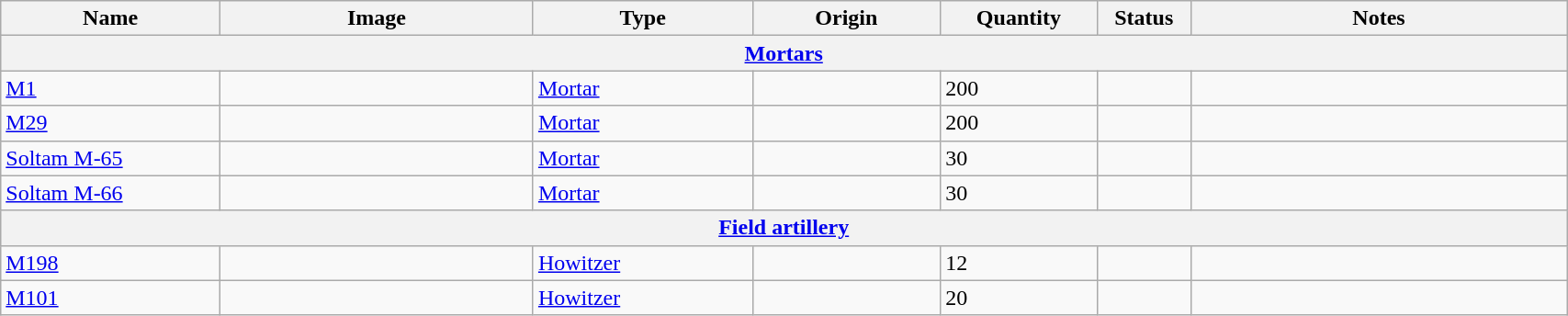<table class="wikitable" style="width:90%;">
<tr>
<th width=14%>Name</th>
<th width=20%>Image</th>
<th width=14%>Type</th>
<th width=12%>Origin</th>
<th width=10%>Quantity</th>
<th width=06%>Status</th>
<th width=24%>Notes</th>
</tr>
<tr>
<th colspan="7"><a href='#'>Mortars</a></th>
</tr>
<tr>
<td><a href='#'>M1</a></td>
<td></td>
<td><a href='#'>Mortar</a></td>
<td></td>
<td>200</td>
<td></td>
<td></td>
</tr>
<tr>
<td><a href='#'>M29</a></td>
<td></td>
<td><a href='#'>Mortar</a></td>
<td></td>
<td>200</td>
<td></td>
<td></td>
</tr>
<tr>
<td><a href='#'>Soltam M-65</a></td>
<td></td>
<td><a href='#'>Mortar</a></td>
<td></td>
<td>30</td>
<td></td>
<td></td>
</tr>
<tr>
<td><a href='#'>Soltam M-66</a></td>
<td></td>
<td><a href='#'>Mortar</a></td>
<td></td>
<td>30</td>
<td></td>
<td></td>
</tr>
<tr>
<th colspan="7"><a href='#'>Field artillery</a></th>
</tr>
<tr>
<td><a href='#'>M198</a></td>
<td></td>
<td><a href='#'>Howitzer</a></td>
<td></td>
<td>12</td>
<td></td>
<td></td>
</tr>
<tr>
<td><a href='#'>M101</a></td>
<td></td>
<td><a href='#'>Howitzer</a></td>
<td></td>
<td>20</td>
<td></td>
<td></td>
</tr>
</table>
